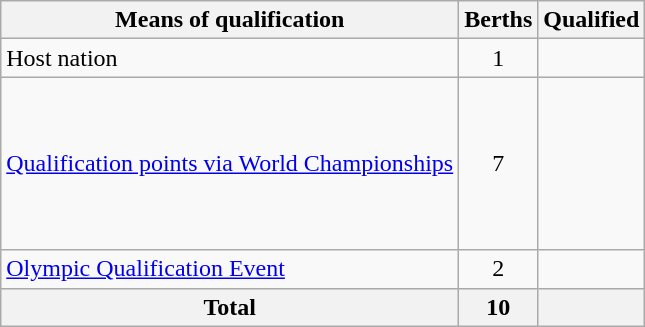<table class="wikitable">
<tr>
<th>Means of qualification</th>
<th>Berths</th>
<th>Qualified</th>
</tr>
<tr>
<td>Host nation</td>
<td align=center>1</td>
<td></td>
</tr>
<tr>
<td><a href='#'>Qualification points via World Championships</a></td>
<td align=center>7</td>
<td><br><br><br><br><br><br></td>
</tr>
<tr>
<td><a href='#'>Olympic Qualification Event</a></td>
<td align=center>2</td>
<td><br></td>
</tr>
<tr>
<th>Total</th>
<th>10</th>
<th></th>
</tr>
</table>
